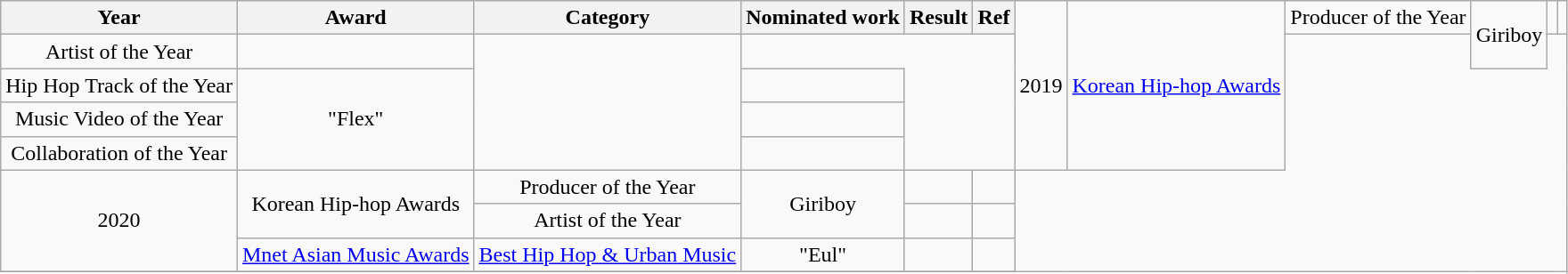<table class="wikitable plainrowheaders" style="text-align:center;">
<tr>
<th>Year</th>
<th>Award</th>
<th>Category</th>
<th>Nominated work</th>
<th>Result</th>
<th>Ref</th>
<td rowspan="5">2019</td>
<td rowspan="5"><a href='#'>Korean Hip-hop Awards</a></td>
<td>Producer of the Year</td>
<td rowspan="2">Giriboy</td>
<td></td>
<td></td>
</tr>
<tr>
<td>Artist of the Year</td>
<td></td>
<td rowspan="4"></td>
</tr>
<tr>
<td>Hip Hop Track of the Year</td>
<td rowspan="3">"Flex"<br></td>
<td></td>
</tr>
<tr>
<td>Music Video of the Year</td>
<td></td>
</tr>
<tr>
<td>Collaboration of the Year</td>
<td></td>
</tr>
<tr>
<td rowspan="3">2020</td>
<td rowspan="2">Korean Hip-hop Awards</td>
<td>Producer of the Year</td>
<td rowspan="2">Giriboy</td>
<td></td>
<td></td>
</tr>
<tr>
<td>Artist of the Year</td>
<td></td>
<td></td>
</tr>
<tr>
<td><a href='#'>Mnet Asian Music Awards</a></td>
<td><a href='#'>Best Hip Hop & Urban Music</a></td>
<td>"Eul"<br></td>
<td></td>
<td></td>
</tr>
<tr>
</tr>
</table>
